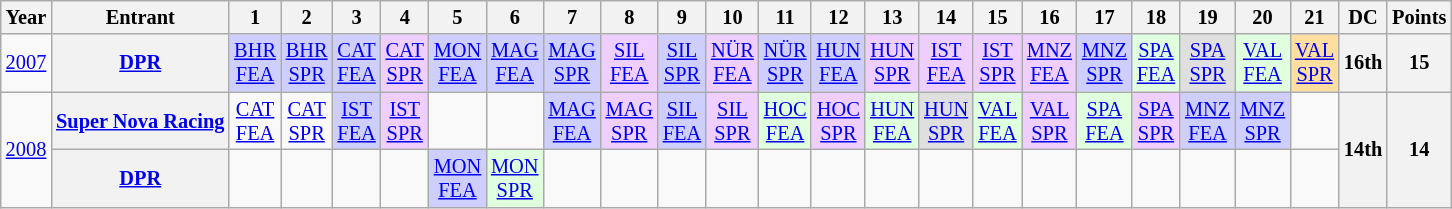<table class="wikitable" style="text-align:center; font-size:85%">
<tr>
<th>Year</th>
<th>Entrant</th>
<th>1</th>
<th>2</th>
<th>3</th>
<th>4</th>
<th>5</th>
<th>6</th>
<th>7</th>
<th>8</th>
<th>9</th>
<th>10</th>
<th>11</th>
<th>12</th>
<th>13</th>
<th>14</th>
<th>15</th>
<th>16</th>
<th>17</th>
<th>18</th>
<th>19</th>
<th>20</th>
<th>21</th>
<th>DC</th>
<th>Points</th>
</tr>
<tr>
<td><a href='#'>2007</a></td>
<th><a href='#'>DPR</a></th>
<td style="background:#CFCFFF;"><a href='#'>BHR<br>FEA</a><br></td>
<td style="background:#CFCFFF;"><a href='#'>BHR<br>SPR</a><br></td>
<td style="background:#CFCFFF;"><a href='#'>CAT<br>FEA</a><br></td>
<td style="background:#EFCFFF;"><a href='#'>CAT<br>SPR</a><br></td>
<td style="background:#CFCFFF;"><a href='#'>MON<br>FEA</a><br></td>
<td style="background:#CFCFFF;"><a href='#'>MAG<br>FEA</a><br></td>
<td style="background:#CFCFFF;"><a href='#'>MAG<br>SPR</a><br></td>
<td style="background:#EFCFFF;"><a href='#'>SIL<br>FEA</a><br></td>
<td style="background:#CFCFFF;"><a href='#'>SIL<br>SPR</a><br></td>
<td style="background:#EFCFFF;"><a href='#'>NÜR<br>FEA</a><br></td>
<td style="background:#CFCFFF;"><a href='#'>NÜR<br>SPR</a><br></td>
<td style="background:#CFCFFF;"><a href='#'>HUN<br>FEA</a><br></td>
<td style="background:#EFCFFF;"><a href='#'>HUN<br>SPR</a><br></td>
<td style="background:#EFCFFF;"><a href='#'>IST<br>FEA</a><br></td>
<td style="background:#EFCFFF;"><a href='#'>IST<br>SPR</a><br></td>
<td style="background:#EFCFFF;"><a href='#'>MNZ<br>FEA</a><br></td>
<td style="background:#CFCFFF;"><a href='#'>MNZ<br>SPR</a><br></td>
<td style="background:#DFFFDF;"><a href='#'>SPA<br>FEA</a><br></td>
<td style="background:#DFDFDF;"><a href='#'>SPA<br>SPR</a><br></td>
<td style="background:#DFFFDF;"><a href='#'>VAL<br>FEA</a><br></td>
<td style="background:#FFDF9F;"><a href='#'>VAL<br>SPR</a><br></td>
<th>16th</th>
<th>15</th>
</tr>
<tr>
<td rowspan=2><a href='#'>2008</a></td>
<th nowrap><a href='#'>Super Nova Racing</a></th>
<td><a href='#'>CAT<br>FEA</a></td>
<td><a href='#'>CAT<br>SPR</a></td>
<td style="background:#CFCFFF;"><a href='#'>IST<br>FEA</a><br></td>
<td style="background:#EFCFFF;"><a href='#'>IST<br>SPR</a><br></td>
<td></td>
<td></td>
<td style="background:#CFCFFF;"><a href='#'>MAG<br>FEA</a><br></td>
<td style="background:#EFCFFF;"><a href='#'>MAG<br>SPR</a><br></td>
<td style="background:#CFCFFF;"><a href='#'>SIL<br>FEA</a><br></td>
<td style="background:#EFCFFF;"><a href='#'>SIL<br>SPR</a><br></td>
<td style="background:#DFFFDF;"><a href='#'>HOC<br>FEA</a><br></td>
<td style="background:#EFCFFF;"><a href='#'>HOC<br>SPR</a><br></td>
<td style="background:#DFFFDF;"><a href='#'>HUN<br>FEA</a><br></td>
<td style="background:#DFDFDF;"><a href='#'>HUN<br>SPR</a><br></td>
<td style="background:#DFFFDF;"><a href='#'>VAL<br>FEA</a><br></td>
<td style="background:#EFCFFF;"><a href='#'>VAL<br>SPR</a><br></td>
<td style="background:#DFFFDF;"><a href='#'>SPA<br>FEA</a><br></td>
<td style="background:#EFCFFF;"><a href='#'>SPA<br>SPR</a><br></td>
<td style="background:#CFCFFF;"><a href='#'>MNZ<br>FEA</a><br></td>
<td style="background:#CFCFFF;"><a href='#'>MNZ<br>SPR</a><br></td>
<td></td>
<th rowspan=2>14th</th>
<th rowspan=2>14</th>
</tr>
<tr>
<th><a href='#'>DPR</a></th>
<td></td>
<td></td>
<td></td>
<td></td>
<td style="background:#CFCFFF;"><a href='#'>MON<br>FEA</a><br></td>
<td style="background:#DFFFDF;"><a href='#'>MON<br>SPR</a><br></td>
<td></td>
<td></td>
<td></td>
<td></td>
<td></td>
<td></td>
<td></td>
<td></td>
<td></td>
<td></td>
<td></td>
<td></td>
<td></td>
<td></td>
<td></td>
</tr>
</table>
